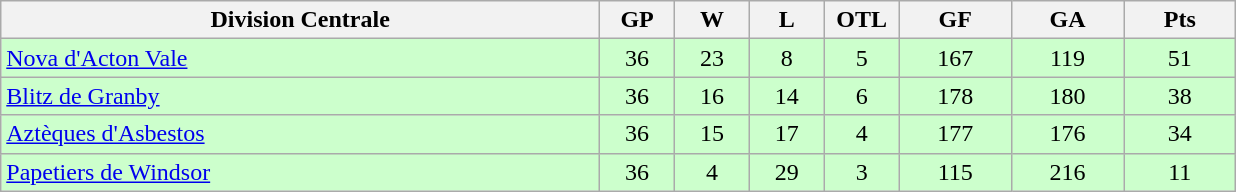<table class="wikitable">
<tr>
<th width="40%" bgcolor="#e0e0e0">Division Centrale</th>
<th width="5%" bgcolor="#e0e0e0">GP</th>
<th width="5%" bgcolor="#e0e0e0">W</th>
<th width="5%" bgcolor="#e0e0e0">L</th>
<th width="5%" bgcolor="#e0e0e0">OTL</th>
<th width="7.5%" bgcolor="#e0e0e0">GF</th>
<th width="7.5%" bgcolor="#e0e0e0">GA</th>
<th width="7.5%" bgcolor="#e0e0e0">Pts</th>
</tr>
<tr align="center" bgcolor="#CCFFCC">
<td align="left"><a href='#'>Nova d'Acton Vale</a></td>
<td>36</td>
<td>23</td>
<td>8</td>
<td>5</td>
<td>167</td>
<td>119</td>
<td>51</td>
</tr>
<tr align="center" bgcolor="#CCFFCC">
<td align="left"><a href='#'>Blitz de Granby</a></td>
<td>36</td>
<td>16</td>
<td>14</td>
<td>6</td>
<td>178</td>
<td>180</td>
<td>38</td>
</tr>
<tr align="center" bgcolor="#CCFFCC">
<td align="left"><a href='#'>Aztèques d'Asbestos</a></td>
<td>36</td>
<td>15</td>
<td>17</td>
<td>4</td>
<td>177</td>
<td>176</td>
<td>34</td>
</tr>
<tr align="center" bgcolor="#CCFFCC">
<td align="left"><a href='#'>Papetiers de Windsor</a></td>
<td>36</td>
<td>4</td>
<td>29</td>
<td>3</td>
<td>115</td>
<td>216</td>
<td>11</td>
</tr>
</table>
